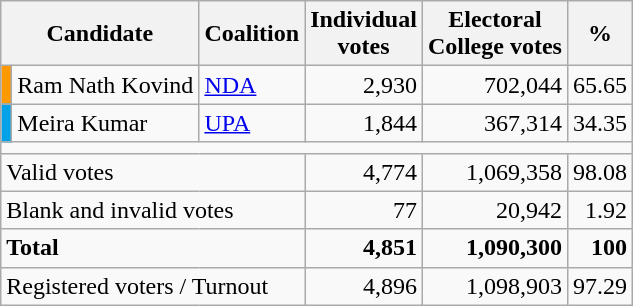<table class="wikitable" style=text-align:right>
<tr>
<th colspan=2>Candidate</th>
<th>Coalition</th>
<th>Individual<br>votes</th>
<th>Electoral<br>College votes</th>
<th>%</th>
</tr>
<tr>
<td bgcolor=#ff9900></td>
<td align=left>Ram Nath Kovind</td>
<td align=left><a href='#'>NDA</a></td>
<td>2,930</td>
<td>702,044</td>
<td>65.65</td>
</tr>
<tr>
<td bgcolor=#01A2E8></td>
<td align=left>Meira Kumar</td>
<td align=left><a href='#'>UPA</a></td>
<td>1,844</td>
<td>367,314</td>
<td>34.35</td>
</tr>
<tr>
<td colspan=10></td>
</tr>
<tr>
<td colspan=3 align=left>Valid votes</td>
<td>4,774</td>
<td>1,069,358</td>
<td>98.08</td>
</tr>
<tr>
<td colspan=3 align=left>Blank and invalid votes</td>
<td>77</td>
<td>20,942</td>
<td>1.92</td>
</tr>
<tr>
<td colspan=3 align=left><strong>Total</strong></td>
<td><strong>4,851 </strong></td>
<td><strong>1,090,300 </strong></td>
<td><strong>100</strong></td>
</tr>
<tr>
<td colspan=3 align=left>Registered voters / Turnout</td>
<td>4,896</td>
<td>1,098,903</td>
<td>97.29</td>
</tr>
</table>
